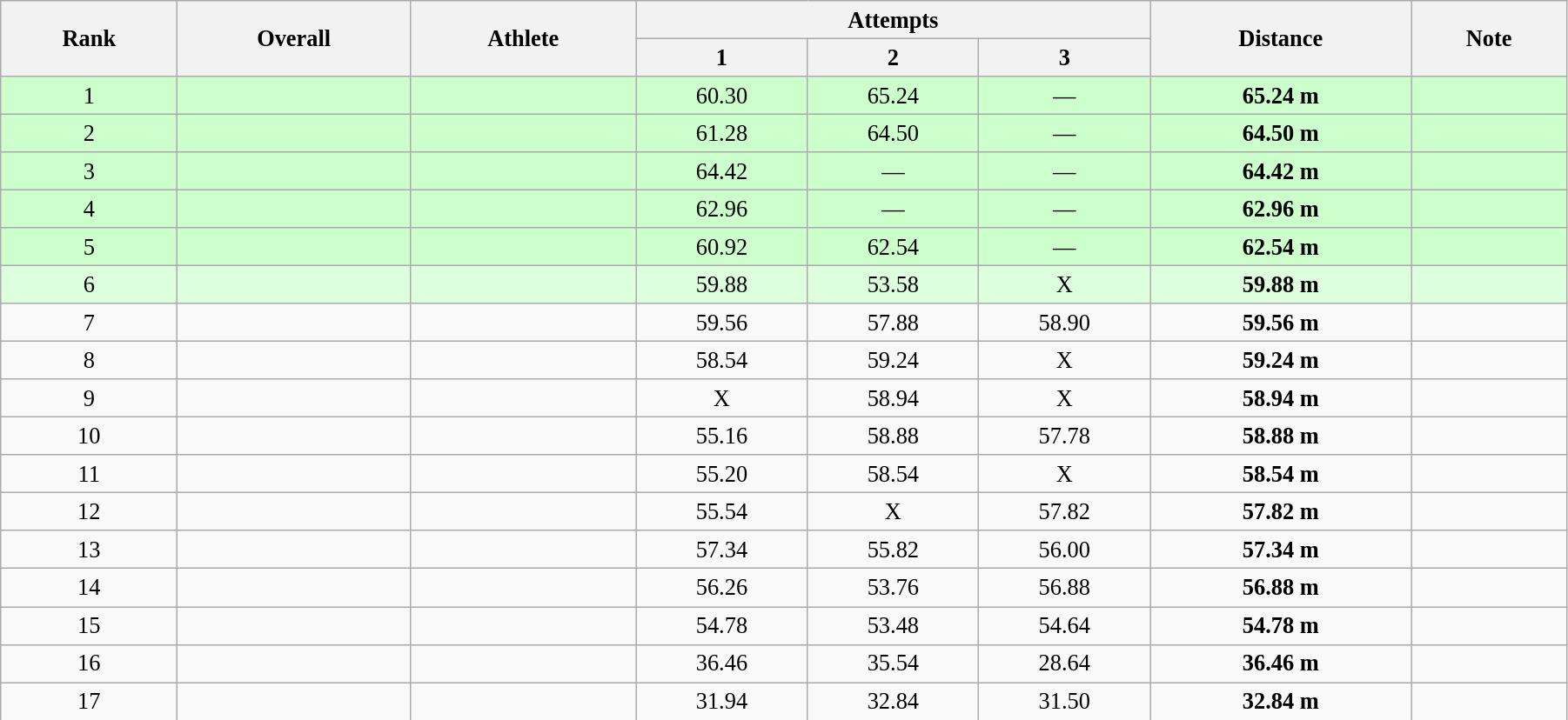<table class="wikitable" style=" text-align:center; font-size:110%;" width="95%">
<tr>
<th rowspan="2">Rank</th>
<th rowspan="2">Overall</th>
<th rowspan="2">Athlete</th>
<th colspan="3">Attempts</th>
<th rowspan="2">Distance</th>
<th rowspan="2">Note</th>
</tr>
<tr>
<th>1</th>
<th>2</th>
<th>3</th>
</tr>
<tr bgcolor="ccffcc">
<td>1</td>
<td></td>
<td align=left></td>
<td>60.30</td>
<td>65.24</td>
<td>—</td>
<td><strong>65.24 m</strong></td>
<td></td>
</tr>
<tr bgcolor="ccffcc">
<td>2</td>
<td></td>
<td align=left></td>
<td>61.28</td>
<td>64.50</td>
<td>—</td>
<td><strong>64.50 m</strong></td>
<td></td>
</tr>
<tr bgcolor="ccffcc">
<td>3</td>
<td></td>
<td align=left></td>
<td>64.42</td>
<td>—</td>
<td>—</td>
<td><strong>64.42 m</strong></td>
<td></td>
</tr>
<tr bgcolor="ccffcc">
<td>4</td>
<td></td>
<td align=left></td>
<td>62.96</td>
<td>—</td>
<td>—</td>
<td><strong>62.96 m</strong></td>
<td></td>
</tr>
<tr bgcolor="ccffcc">
<td>5</td>
<td></td>
<td align=left></td>
<td>60.92</td>
<td>62.54</td>
<td>—</td>
<td><strong>62.54 m</strong></td>
<td></td>
</tr>
<tr bgcolor="ddffdd">
<td>6</td>
<td></td>
<td align=left></td>
<td>59.88</td>
<td>53.58</td>
<td>X</td>
<td><strong>59.88 m</strong></td>
<td></td>
</tr>
<tr>
<td>7</td>
<td></td>
<td align=left></td>
<td>59.56</td>
<td>57.88</td>
<td>58.90</td>
<td><strong>59.56 m</strong></td>
<td></td>
</tr>
<tr>
<td>8</td>
<td></td>
<td align=left></td>
<td>58.54</td>
<td>59.24</td>
<td>X</td>
<td><strong>59.24 m</strong></td>
<td></td>
</tr>
<tr>
<td>9</td>
<td></td>
<td align=left></td>
<td>X</td>
<td>58.94</td>
<td>X</td>
<td><strong>58.94 m</strong></td>
<td></td>
</tr>
<tr>
<td>10</td>
<td></td>
<td align=left></td>
<td>55.16</td>
<td>58.88</td>
<td>57.78</td>
<td><strong>58.88 m</strong></td>
<td></td>
</tr>
<tr>
<td>11</td>
<td></td>
<td align=left></td>
<td>55.20</td>
<td>58.54</td>
<td>X</td>
<td><strong>58.54 m</strong></td>
<td></td>
</tr>
<tr>
<td>12</td>
<td></td>
<td align=left></td>
<td>55.54</td>
<td>X</td>
<td>57.82</td>
<td><strong>57.82 m</strong></td>
<td></td>
</tr>
<tr>
<td>13</td>
<td></td>
<td align=left></td>
<td>57.34</td>
<td>55.82</td>
<td>56.00</td>
<td><strong>57.34 m</strong></td>
<td></td>
</tr>
<tr>
<td>14</td>
<td></td>
<td align=left></td>
<td>56.26</td>
<td>53.76</td>
<td>56.88</td>
<td><strong>56.88 m</strong></td>
<td></td>
</tr>
<tr>
<td>15</td>
<td></td>
<td align=left></td>
<td>54.78</td>
<td>53.48</td>
<td>54.64</td>
<td><strong>54.78 m</strong></td>
<td></td>
</tr>
<tr>
<td>16</td>
<td></td>
<td align=left></td>
<td>36.46</td>
<td>35.54</td>
<td>28.64</td>
<td><strong>36.46 m</strong></td>
<td></td>
</tr>
<tr>
<td>17</td>
<td></td>
<td align=left></td>
<td>31.94</td>
<td>32.84</td>
<td>31.50</td>
<td><strong>32.84 m</strong></td>
<td></td>
</tr>
</table>
